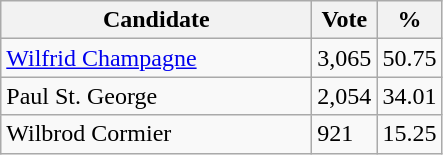<table class="wikitable">
<tr>
<th bgcolor="#DDDDFF" width="200px">Candidate</th>
<th bgcolor="#DDDDFF">Vote</th>
<th bgcolor="#DDDDFF">%</th>
</tr>
<tr>
<td><a href='#'>Wilfrid Champagne</a></td>
<td>3,065</td>
<td>50.75</td>
</tr>
<tr>
<td>Paul St. George</td>
<td>2,054</td>
<td>34.01</td>
</tr>
<tr>
<td>Wilbrod Cormier</td>
<td>921</td>
<td>15.25</td>
</tr>
</table>
